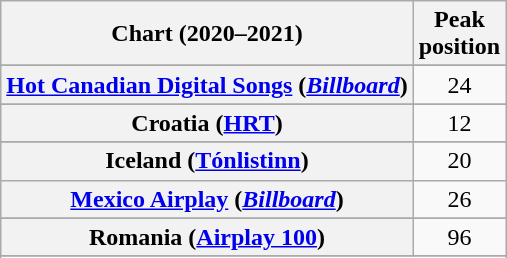<table class="wikitable sortable plainrowheaders" style="text-align:center">
<tr>
<th scope="col">Chart (2020–2021)</th>
<th scope="col">Peak<br>position</th>
</tr>
<tr>
</tr>
<tr>
</tr>
<tr>
</tr>
<tr>
</tr>
<tr>
<th scope="row"><a href='#'>Hot Canadian Digital Songs</a> (<em><a href='#'>Billboard</a></em>)</th>
<td>24</td>
</tr>
<tr>
</tr>
<tr>
<th scope="row">Croatia (<a href='#'>HRT</a>)</th>
<td>12</td>
</tr>
<tr>
</tr>
<tr>
</tr>
<tr>
</tr>
<tr>
</tr>
<tr>
</tr>
<tr>
</tr>
<tr>
<th scope="row">Iceland (<a href='#'>Tónlistinn</a>)</th>
<td>20</td>
</tr>
<tr>
<th scope="row"><a href='#'>Mexico Airplay</a> (<em><a href='#'>Billboard</a></em>)</th>
<td>26</td>
</tr>
<tr>
</tr>
<tr>
<th scope="row">Romania (<a href='#'>Airplay 100</a>)</th>
<td>96</td>
</tr>
<tr>
</tr>
<tr>
</tr>
<tr>
</tr>
<tr>
</tr>
<tr>
</tr>
</table>
